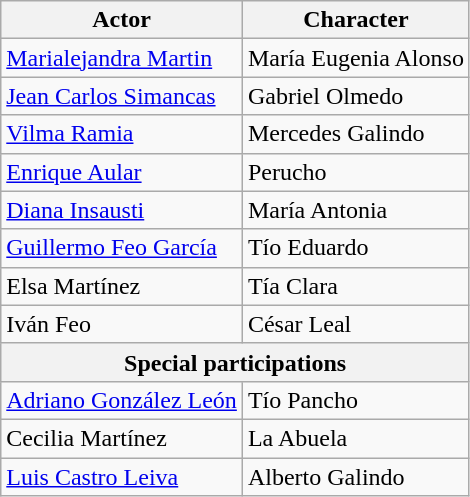<table class="wikitable">
<tr>
<th>Actor</th>
<th>Character</th>
</tr>
<tr>
<td><a href='#'>Marialejandra Martin</a></td>
<td>María Eugenia Alonso</td>
</tr>
<tr>
<td><a href='#'>Jean Carlos Simancas</a></td>
<td>Gabriel Olmedo</td>
</tr>
<tr>
<td><a href='#'>Vilma Ramia</a></td>
<td>Mercedes Galindo</td>
</tr>
<tr>
<td><a href='#'>Enrique Aular</a></td>
<td>Perucho</td>
</tr>
<tr>
<td><a href='#'>Diana Insausti</a></td>
<td>María Antonia</td>
</tr>
<tr>
<td><a href='#'>Guillermo Feo García</a></td>
<td>Tío Eduardo</td>
</tr>
<tr>
<td>Elsa Martínez</td>
<td>Tía Clara</td>
</tr>
<tr>
<td>Iván Feo</td>
<td>César Leal</td>
</tr>
<tr>
<th colspan="2"><strong>Special participations</strong></th>
</tr>
<tr>
<td><a href='#'>Adriano González León</a></td>
<td>Tío Pancho</td>
</tr>
<tr>
<td>Cecilia Martínez</td>
<td>La Abuela</td>
</tr>
<tr>
<td><a href='#'>Luis Castro Leiva</a></td>
<td>Alberto Galindo</td>
</tr>
</table>
